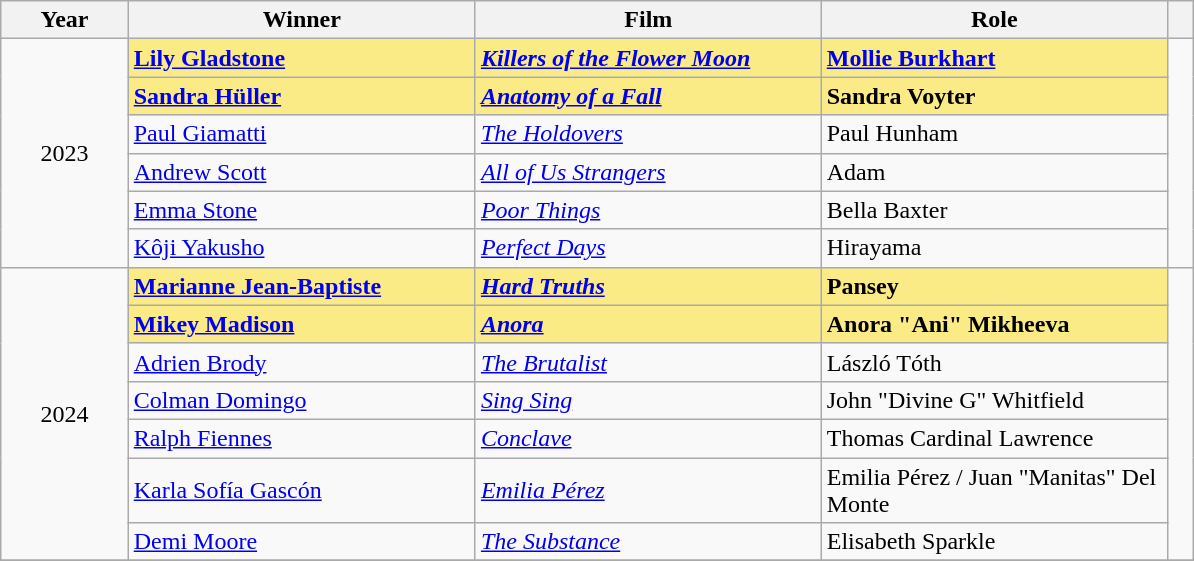<table class="wikitable" width="63%" cellpadding="5">
<tr>
<th width="100"><strong>Year</strong></th>
<th width="300"><strong>Winner</strong></th>
<th width="300"><strong>Film</strong></th>
<th width="300"><strong>Role</strong></th>
<th width="15"><strong></strong></th>
</tr>
<tr>
<td style="text-align:center;" rowspan="6">2023</td>
<td style="background:#FAEB86;"><strong><a href='#'>Lily Gladstone</a></strong></td>
<td style="background:#FAEB86;"><strong><em><a href='#'>Killers of the Flower Moon</a></em></strong></td>
<td style="background:#FAEB86;"><strong><a href='#'>Mollie Burkhart</a></strong></td>
<td style="text-align:center;" rowspan="6"></td>
</tr>
<tr>
<td style="background:#FAEB86;"><strong><a href='#'>Sandra Hüller</a></strong></td>
<td style="background:#FAEB86;"><strong><em><a href='#'>Anatomy of a Fall</a></em></strong></td>
<td style="background:#FAEB86;"><strong>Sandra Voyter</strong></td>
</tr>
<tr>
<td><a href='#'>Paul Giamatti</a></td>
<td><em><a href='#'>The Holdovers</a></em></td>
<td>Paul Hunham</td>
</tr>
<tr>
<td><a href='#'>Andrew Scott</a></td>
<td><em><a href='#'>All of Us Strangers</a></em></td>
<td>Adam</td>
</tr>
<tr>
<td><a href='#'>Emma Stone</a></td>
<td><em><a href='#'>Poor Things</a></em></td>
<td>Bella Baxter</td>
</tr>
<tr>
<td><a href='#'>Kôji Yakusho</a></td>
<td><em><a href='#'>Perfect Days</a></em></td>
<td>Hirayama</td>
</tr>
<tr>
<td style="text-align:center;" rowspan="7">2024</td>
<td style="background:#FAEB86;"><strong><a href='#'>Marianne Jean-Baptiste</a></strong></td>
<td style="background:#FAEB86;"><strong><em><a href='#'>Hard Truths</a></em></strong></td>
<td style="background:#FAEB86;"><strong>Pansey</strong></td>
<td style="text-align:center;" rowspan=7></td>
</tr>
<tr>
<td style="background:#FAEB86;"><strong><a href='#'>Mikey Madison</a></strong></td>
<td style="background:#FAEB86;"><strong><em><a href='#'>Anora</a></em></strong></td>
<td style="background:#FAEB86;"><strong>Anora "Ani" Mikheeva</strong></td>
</tr>
<tr>
<td><a href='#'>Adrien Brody</a></td>
<td><em><a href='#'>The Brutalist</a></em></td>
<td>László Tóth</td>
</tr>
<tr>
<td><a href='#'>Colman Domingo</a></td>
<td><em><a href='#'>Sing Sing</a></em></td>
<td>John "Divine G" Whitfield</td>
</tr>
<tr>
<td><a href='#'>Ralph Fiennes</a></td>
<td><em><a href='#'>Conclave</a></em></td>
<td>Thomas Cardinal Lawrence</td>
</tr>
<tr>
<td><a href='#'>Karla Sofía Gascón</a></td>
<td><em><a href='#'>Emilia Pérez</a></em></td>
<td>Emilia Pérez / Juan "Manitas" Del Monte</td>
</tr>
<tr>
<td><a href='#'>Demi Moore</a></td>
<td><em><a href='#'>The Substance</a></em></td>
<td>Elisabeth Sparkle</td>
</tr>
<tr>
</tr>
</table>
